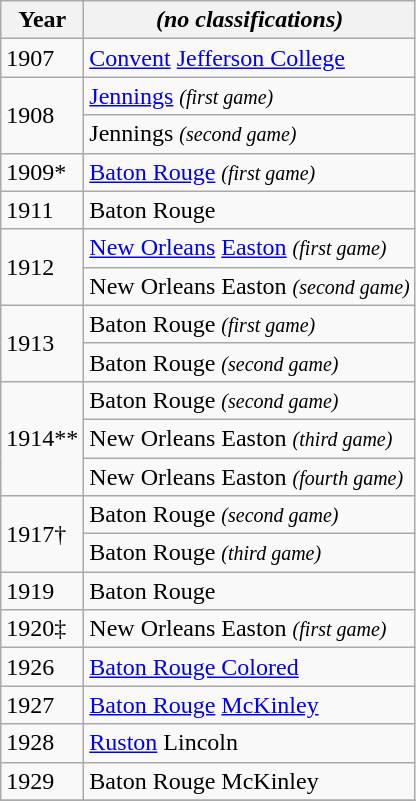<table class="wikitable">
<tr>
<th>Year</th>
<th><em>(no classifications)</em></th>
</tr>
<tr>
<td>1907</td>
<td><a href='#'>Convent</a> <a href='#'>Jefferson College</a></td>
</tr>
<tr>
<td rowspan="2">1908</td>
<td><a href='#'>Jennings</a> <small><em>(first game)</em></small></td>
</tr>
<tr>
<td>Jennings <small><em>(second game)</em></small></td>
</tr>
<tr>
<td>1909*</td>
<td><a href='#'>Baton Rouge</a> <small><em>(first game)</em></small></td>
</tr>
<tr>
<td>1911</td>
<td>Baton Rouge</td>
</tr>
<tr>
<td rowspan="2">1912</td>
<td><a href='#'>New Orleans</a> <a href='#'>Easton</a> <small><em>(first game)</em></small></td>
</tr>
<tr>
<td>New Orleans Easton <small><em>(second game)</em></small></td>
</tr>
<tr>
<td rowspan="2">1913</td>
<td>Baton Rouge <small><em>(first game)</em></small></td>
</tr>
<tr>
<td>Baton Rouge <small><em>(second game)</em></small></td>
</tr>
<tr>
<td rowspan="3">1914**</td>
<td>Baton Rouge <small><em>(second game)</em></small></td>
</tr>
<tr>
<td>New Orleans Easton <small><em>(third game)</em></small></td>
</tr>
<tr>
<td>New Orleans Easton <small><em>(fourth game)</em></small></td>
</tr>
<tr>
<td rowspan="2">1917†</td>
<td>Baton Rouge <small><em>(second game)</em></small></td>
</tr>
<tr>
<td>Baton Rouge <small><em>(third game)</em></small></td>
</tr>
<tr>
<td>1919</td>
<td>Baton Rouge</td>
</tr>
<tr>
<td>1920‡</td>
<td>New Orleans Easton <small><em>(first game)</em></small></td>
</tr>
<tr>
<td>1926</td>
<td><a href='#'>Baton Rouge Colored</a></td>
</tr>
<tr>
<td>1927</td>
<td><a href='#'>Baton Rouge</a> <a href='#'>McKinley</a></td>
</tr>
<tr>
<td>1928</td>
<td><a href='#'>Ruston</a> Lincoln</td>
</tr>
<tr>
<td>1929</td>
<td>Baton Rouge McKinley</td>
</tr>
<tr>
</tr>
</table>
